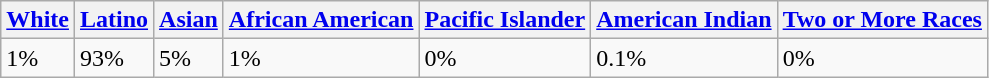<table class="wikitable">
<tr>
<th><a href='#'>White</a></th>
<th><a href='#'>Latino</a></th>
<th><a href='#'>Asian</a></th>
<th><a href='#'>African American</a></th>
<th><a href='#'>Pacific Islander</a></th>
<th><a href='#'>American Indian</a></th>
<th><a href='#'>Two or More Races</a></th>
</tr>
<tr>
<td>1%</td>
<td>93%</td>
<td>5%</td>
<td>1%</td>
<td>0%</td>
<td>0.1%</td>
<td>0%</td>
</tr>
</table>
